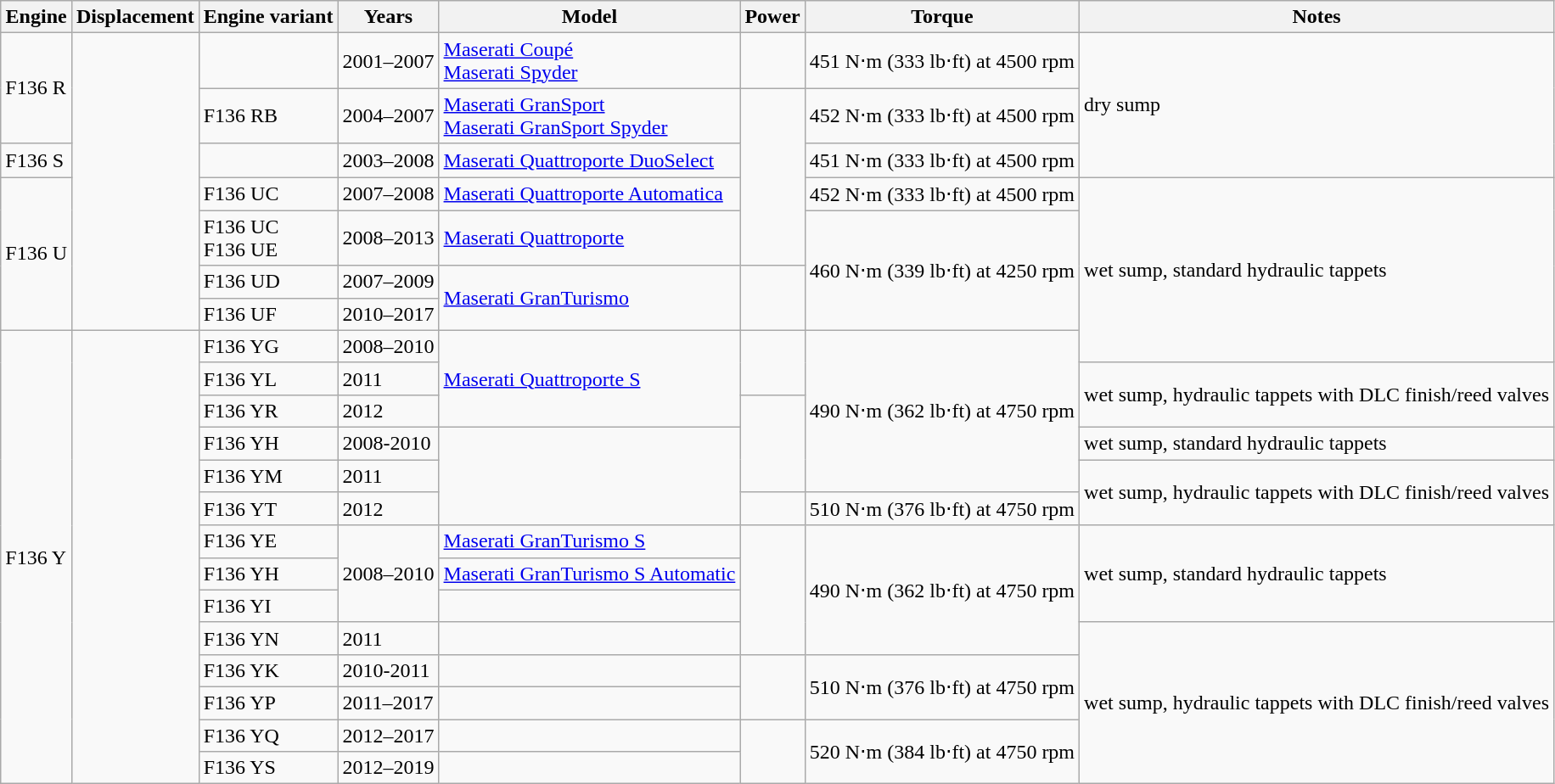<table class="wikitable">
<tr>
<th>Engine</th>
<th>Displacement</th>
<th>Engine variant</th>
<th>Years</th>
<th>Model</th>
<th>Power</th>
<th>Torque</th>
<th>Notes</th>
</tr>
<tr>
<td rowspan="2">F136 R</td>
<td rowspan="7"><br></td>
<td></td>
<td>2001–2007</td>
<td><a href='#'>Maserati Coupé</a><br><a href='#'>Maserati Spyder</a></td>
<td></td>
<td>451 N⋅m (333 lb⋅ft) at 4500 rpm</td>
<td rowspan="3">dry sump</td>
</tr>
<tr>
<td>F136 RB</td>
<td>2004–2007</td>
<td><a href='#'>Maserati GranSport</a><br><a href='#'>Maserati GranSport Spyder</a></td>
<td rowspan="4"></td>
<td>452 N⋅m (333 lb⋅ft) at 4500 rpm</td>
</tr>
<tr>
<td>F136 S</td>
<td></td>
<td>2003–2008</td>
<td><a href='#'>Maserati Quattroporte DuoSelect</a></td>
<td>451 N⋅m (333 lb⋅ft) at 4500 rpm</td>
</tr>
<tr>
<td rowspan="4">F136 U</td>
<td>F136 UC</td>
<td>2007–2008</td>
<td><a href='#'>Maserati Quattroporte Automatica</a></td>
<td>452 N⋅m (333 lb⋅ft) at 4500 rpm</td>
<td rowspan="5">wet sump, standard hydraulic tappets</td>
</tr>
<tr>
<td>F136 UC<br>F136 UE</td>
<td>2008–2013</td>
<td><a href='#'>Maserati Quattroporte</a></td>
<td rowspan="3">460 N⋅m (339 lb⋅ft) at 4250 rpm</td>
</tr>
<tr>
<td>F136 UD</td>
<td>2007–2009</td>
<td rowspan="2"><a href='#'>Maserati GranTurismo</a></td>
<td rowspan="2"></td>
</tr>
<tr>
<td>F136 UF</td>
<td>2010–2017</td>
</tr>
<tr>
<td rowspan="14">F136 Y</td>
<td rowspan="14"><br></td>
<td>F136 YG</td>
<td>2008–2010</td>
<td rowspan="3"><a href='#'>Maserati Quattroporte S</a></td>
<td rowspan="2"></td>
<td rowspan="5">490 N⋅m (362 lb⋅ft) at 4750 rpm</td>
</tr>
<tr>
<td>F136 YL</td>
<td>2011</td>
<td rowspan="2">wet sump, hydraulic tappets with DLC finish/reed valves</td>
</tr>
<tr>
<td>F136 YR</td>
<td>2012</td>
<td rowspan="3"></td>
</tr>
<tr>
<td>F136 YH</td>
<td>2008-2010</td>
<td rowspan="3"></td>
<td>wet sump, standard hydraulic tappets</td>
</tr>
<tr>
<td>F136 YM</td>
<td>2011</td>
<td rowspan="2">wet sump, hydraulic tappets with DLC finish/reed valves</td>
</tr>
<tr>
<td>F136 YT</td>
<td>2012</td>
<td></td>
<td>510 N⋅m (376 lb⋅ft) at 4750 rpm</td>
</tr>
<tr>
<td>F136 YE</td>
<td rowspan="3">2008–2010</td>
<td><a href='#'>Maserati GranTurismo S</a></td>
<td rowspan="4"></td>
<td rowspan="4">490 N⋅m (362 lb⋅ft) at 4750 rpm</td>
<td rowspan="3">wet sump, standard hydraulic tappets</td>
</tr>
<tr>
<td>F136 YH</td>
<td><a href='#'>Maserati GranTurismo S Automatic</a></td>
</tr>
<tr>
<td>F136 YI</td>
<td></td>
</tr>
<tr>
<td>F136 YN</td>
<td>2011</td>
<td></td>
<td rowspan="5">wet sump, hydraulic tappets with DLC finish/reed valves</td>
</tr>
<tr>
<td>F136 YK</td>
<td>2010-2011</td>
<td></td>
<td rowspan="2"></td>
<td rowspan="2">510 N⋅m (376 lb⋅ft) at 4750 rpm</td>
</tr>
<tr>
<td>F136 YP</td>
<td>2011–2017</td>
<td></td>
</tr>
<tr>
<td>F136 YQ</td>
<td>2012–2017</td>
<td></td>
<td rowspan="2"></td>
<td rowspan="2">520 N⋅m (384 lb⋅ft) at 4750 rpm</td>
</tr>
<tr>
<td>F136 YS</td>
<td>2012–2019</td>
<td></td>
</tr>
</table>
